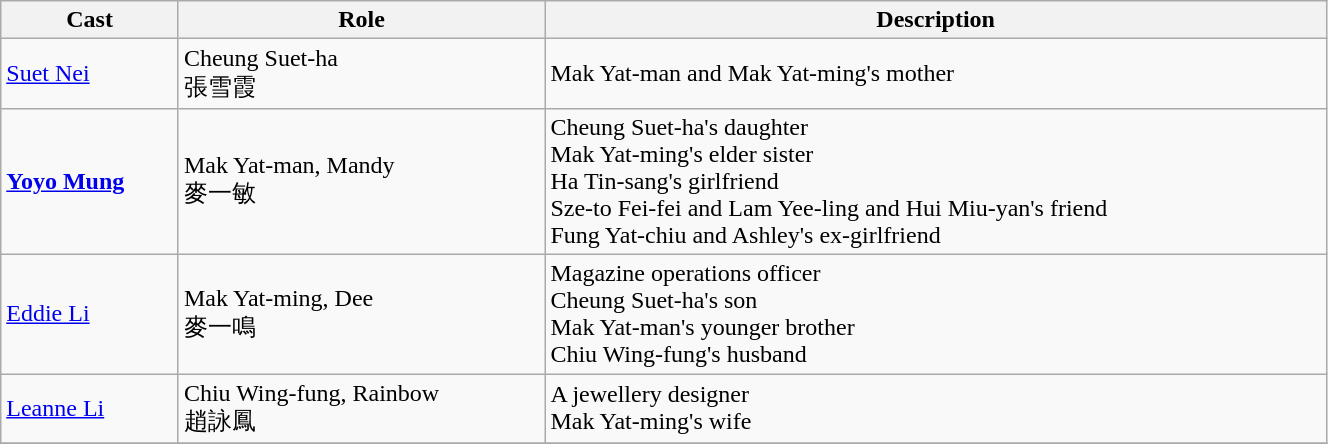<table class="wikitable" width="70%">
<tr>
<th>Cast</th>
<th>Role</th>
<th>Description</th>
</tr>
<tr>
<td><a href='#'>Suet Nei</a></td>
<td>Cheung Suet-ha<br>張雪霞</td>
<td>Mak Yat-man and Mak Yat-ming's mother</td>
</tr>
<tr>
<td><strong><a href='#'>Yoyo Mung</a></strong></td>
<td>Mak Yat-man, Mandy<br>麥一敏</td>
<td>Cheung Suet-ha's daughter<br>Mak Yat-ming's elder sister<br>Ha Tin-sang's girlfriend<br>Sze-to Fei-fei and Lam Yee-ling and Hui Miu-yan's friend<br>Fung Yat-chiu and Ashley's ex-girlfriend</td>
</tr>
<tr>
<td><a href='#'>Eddie Li</a></td>
<td>Mak Yat-ming, Dee<br>麥一鳴</td>
<td>Magazine operations officer<br>Cheung Suet-ha's son<br>Mak Yat-man's younger brother<br>Chiu Wing-fung's husband</td>
</tr>
<tr>
<td><a href='#'>Leanne Li</a></td>
<td>Chiu Wing-fung, Rainbow<br>趙詠鳳</td>
<td>A jewellery designer<br>Mak Yat-ming's wife</td>
</tr>
<tr>
</tr>
</table>
